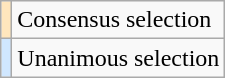<table class="wikitable">
<tr>
<td style="background-color:#FFE6BD" align="center"><sup></sup></td>
<td colspan="5">Consensus selection</td>
</tr>
<tr>
<td style="background-color:#D0E7FF" align="center"><sup></sup></td>
<td colspan="5">Unanimous selection</td>
</tr>
</table>
